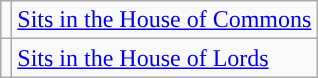<table class="wikitable">
<tr>
<td style="background: "></td>
<td><a href='#'>Sits in the House of Commons</a></td>
</tr>
<tr>
<td style="background: "></td>
<td><a href='#'>Sits in the House of Lords</a></td>
</tr>
</table>
